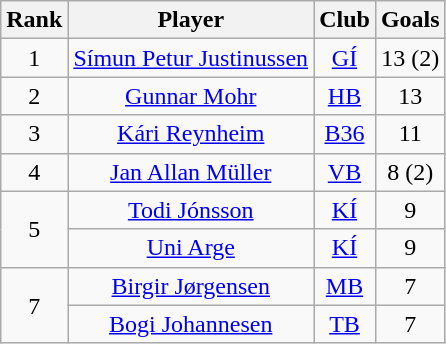<table class="wikitable" style="text-align: center;">
<tr>
<th>Rank</th>
<th>Player</th>
<th>Club</th>
<th>Goals</th>
</tr>
<tr>
<td>1</td>
<td> <a href='#'>Símun Petur Justinussen</a></td>
<td><a href='#'>GÍ</a></td>
<td>13 (2)</td>
</tr>
<tr>
<td>2</td>
<td> <a href='#'>Gunnar Mohr</a></td>
<td><a href='#'>HB</a></td>
<td>13</td>
</tr>
<tr>
<td>3</td>
<td> <a href='#'>Kári Reynheim</a></td>
<td><a href='#'>B36</a></td>
<td>11</td>
</tr>
<tr>
<td>4</td>
<td> <a href='#'>Jan Allan Müller</a></td>
<td><a href='#'>VB</a></td>
<td>8 (2)</td>
</tr>
<tr>
<td rowspan=2>5</td>
<td> <a href='#'>Todi Jónsson</a></td>
<td><a href='#'>KÍ</a></td>
<td>9</td>
</tr>
<tr>
<td> <a href='#'>Uni Arge</a></td>
<td><a href='#'>KÍ</a></td>
<td>9</td>
</tr>
<tr>
<td rowspan=2>7</td>
<td> <a href='#'>Birgir Jørgensen</a></td>
<td><a href='#'>MB</a></td>
<td>7</td>
</tr>
<tr>
<td> <a href='#'>Bogi Johannesen</a></td>
<td><a href='#'>TB</a></td>
<td>7</td>
</tr>
</table>
